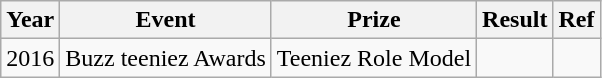<table class ="wikitable">
<tr>
<th>Year</th>
<th>Event</th>
<th>Prize</th>
<th>Result</th>
<th>Ref</th>
</tr>
<tr>
<td rowspan="">2016</td>
<td>Buzz teeniez Awards</td>
<td>Teeniez Role Model</td>
<td></td>
<td></td>
</tr>
</table>
